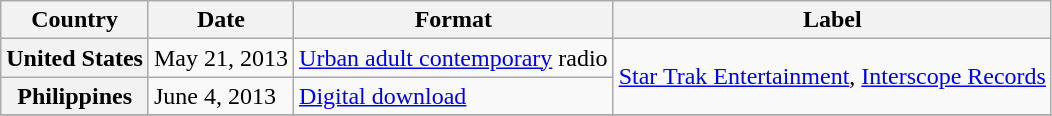<table class="wikitable plainrowheaders">
<tr>
<th>Country</th>
<th>Date</th>
<th>Format</th>
<th>Label</th>
</tr>
<tr>
<th scope="row">United States</th>
<td>May 21, 2013</td>
<td><a href='#'>Urban adult contemporary</a> radio</td>
<td rowspan="2"><a href='#'>Star Trak Entertainment</a>, <a href='#'>Interscope Records</a></td>
</tr>
<tr>
<th scope="row">Philippines</th>
<td>June 4, 2013</td>
<td><a href='#'>Digital download</a></td>
</tr>
<tr>
</tr>
</table>
